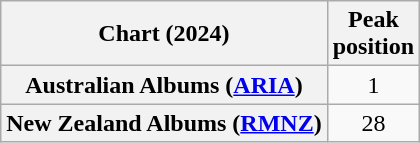<table class="wikitable sortable plainrowheaders" style="text-align:center">
<tr>
<th scope="col">Chart (2024)</th>
<th scope="col">Peak<br>position</th>
</tr>
<tr>
<th scope="row">Australian Albums (<a href='#'>ARIA</a>)</th>
<td>1</td>
</tr>
<tr>
<th scope="row">New Zealand Albums (<a href='#'>RMNZ</a>)</th>
<td>28</td>
</tr>
</table>
